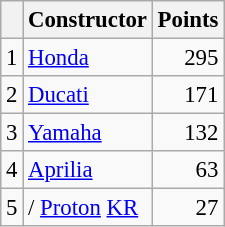<table class="wikitable" style="font-size: 95%;">
<tr>
<th></th>
<th>Constructor</th>
<th>Points</th>
</tr>
<tr>
<td align=center>1</td>
<td> <a href='#'>Honda</a></td>
<td align=right>295</td>
</tr>
<tr>
<td align=center>2</td>
<td> <a href='#'>Ducati</a></td>
<td align=right>171</td>
</tr>
<tr>
<td align=center>3</td>
<td> <a href='#'>Yamaha</a></td>
<td align=right>132</td>
</tr>
<tr>
<td align=center>4</td>
<td> <a href='#'>Aprilia</a></td>
<td align=right>63</td>
</tr>
<tr>
<td align=center>5</td>
<td>/ <a href='#'>Proton</a> <a href='#'>KR</a></td>
<td align=right>27</td>
</tr>
</table>
